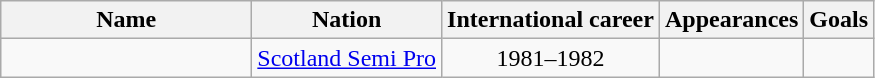<table class="wikitable sortable" style="text-align: center;">
<tr>
<th style="width:10em">Name</th>
<th>Nation</th>
<th>International career</th>
<th>Appearances</th>
<th>Goals</th>
</tr>
<tr>
<td align="left"></td>
<td align="left"> <a href='#'>Scotland Semi Pro</a></td>
<td>1981–1982</td>
<td></td>
<td></td>
</tr>
</table>
